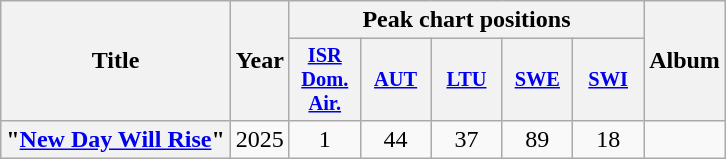<table class="wikitable plainrowheaders" style="text-align:center;">
<tr>
<th scope="col" rowspan="2">Title</th>
<th scope="col" rowspan="2">Year</th>
<th scope="col" colspan="5">Peak chart positions</th>
<th scope="col" rowspan="2">Album</th>
</tr>
<tr>
<th scope="col" style="width:3em;font-size:85%;"><a href='#'>ISR<br>Dom.<br>Air.</a><br></th>
<th scope="col" style="width:3em;font-size:85%;"><a href='#'>AUT</a><br></th>
<th scope="col" style="width:3em;font-size:85%;"><a href='#'>LTU</a><br></th>
<th scope="col" style="width:3em;font-size:85%;"><a href='#'>SWE</a><br></th>
<th scope="col" style="width:3em;font-size:85%;"><a href='#'>SWI</a><br></th>
</tr>
<tr>
<th scope="row">"<a href='#'>New Day Will Rise</a>"</th>
<td>2025</td>
<td>1</td>
<td>44</td>
<td>37</td>
<td>89</td>
<td>18</td>
<td></td>
</tr>
</table>
